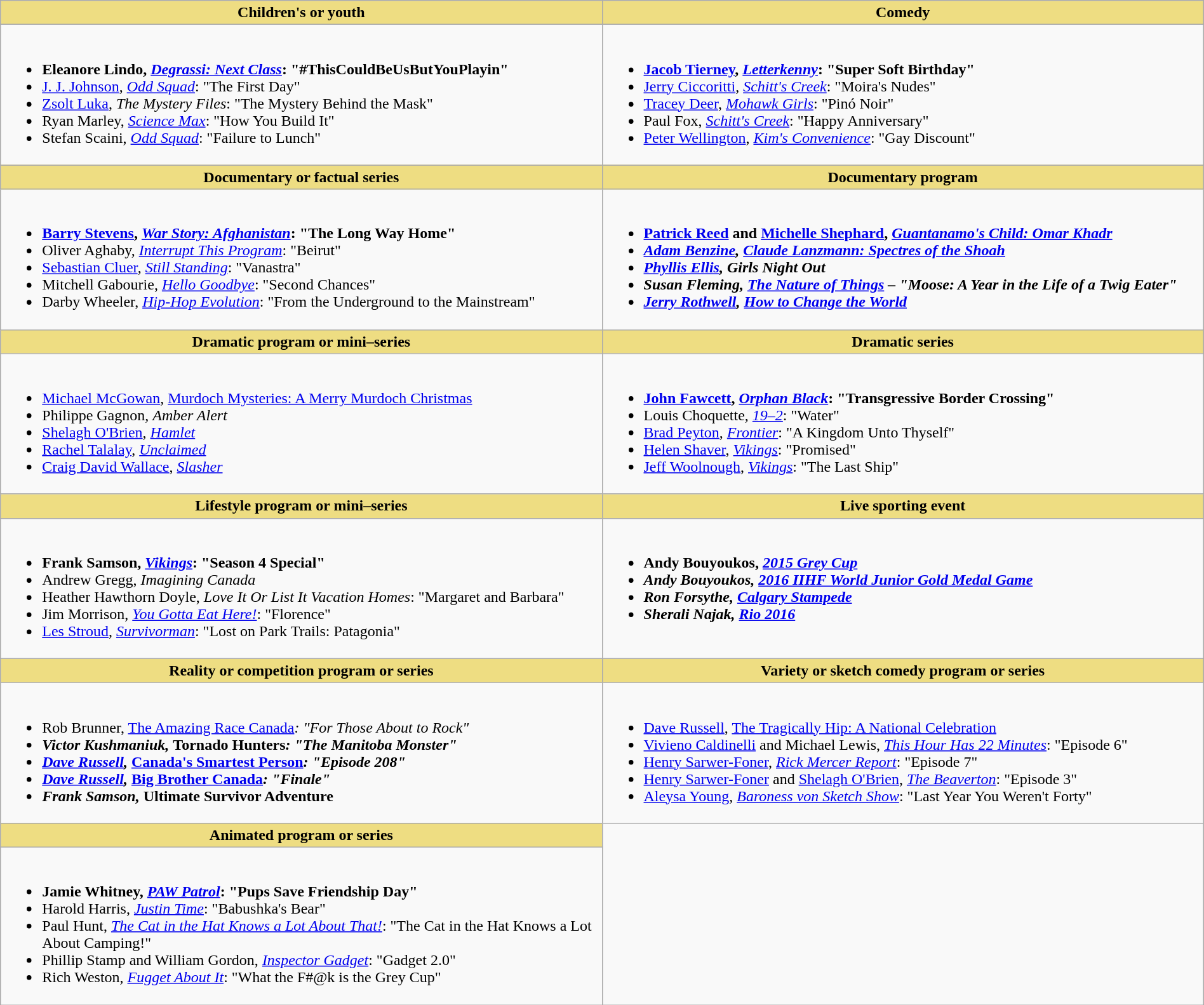<table class=wikitable width="100%">
<tr>
<th style="background:#EEDD82; width:50%">Children's or youth</th>
<th style="background:#EEDD82; width:50%">Comedy</th>
</tr>
<tr>
<td valign="top"><br><ul><li> <strong>Eleanore Lindo, <em><a href='#'>Degrassi: Next Class</a></em>: "#ThisCouldBeUsButYouPlayin"</strong></li><li><a href='#'>J. J. Johnson</a>, <em><a href='#'>Odd Squad</a></em>: "The First Day"</li><li><a href='#'>Zsolt Luka</a>, <em>The Mystery Files</em>: "The Mystery Behind the Mask"</li><li>Ryan Marley, <em><a href='#'>Science Max</a></em>: "How You Build It"</li><li>Stefan Scaini, <em><a href='#'>Odd Squad</a></em>: "Failure to Lunch"</li></ul></td>
<td valign="top"><br><ul><li> <strong><a href='#'>Jacob Tierney</a>, <em><a href='#'>Letterkenny</a></em>: "Super Soft Birthday"</strong></li><li><a href='#'>Jerry Ciccoritti</a>, <em><a href='#'>Schitt's Creek</a></em>: "Moira's Nudes"</li><li><a href='#'>Tracey Deer</a>, <em><a href='#'>Mohawk Girls</a></em>: "Pinó Noir"</li><li>Paul Fox, <em><a href='#'>Schitt's Creek</a></em>: "Happy Anniversary"</li><li><a href='#'>Peter Wellington</a>, <em><a href='#'>Kim's Convenience</a></em>: "Gay Discount"</li></ul></td>
</tr>
<tr>
<th style="background:#EEDD82; width:50%">Documentary or factual series</th>
<th style="background:#EEDD82; width:50%">Documentary program</th>
</tr>
<tr>
<td valign="top"><br><ul><li> <strong><a href='#'>Barry Stevens</a>, <em><a href='#'>War Story: Afghanistan</a></em>: "The Long Way Home"</strong></li><li>Oliver Aghaby, <em><a href='#'>Interrupt This Program</a></em>: "Beirut"</li><li><a href='#'>Sebastian Cluer</a>, <em><a href='#'>Still Standing</a></em>: "Vanastra"</li><li>Mitchell Gabourie, <em><a href='#'>Hello Goodbye</a></em>: "Second Chances"</li><li>Darby Wheeler, <em><a href='#'>Hip-Hop Evolution</a></em>: "From the Underground to the Mainstream"</li></ul></td>
<td valign="top"><br><ul><li> <strong><a href='#'>Patrick Reed</a> and <a href='#'>Michelle Shephard</a>, <em><a href='#'>Guantanamo's Child: Omar Khadr</a><strong><em></li><li><a href='#'>Adam Benzine</a>, </em><a href='#'>Claude Lanzmann: Spectres of the Shoah</a><em></li><li><a href='#'>Phyllis Ellis</a>, </em>Girls Night Out<em></li><li>Susan Fleming, </em><a href='#'>The Nature of Things</a><em> – "Moose: A Year in the Life of a Twig Eater"</li><li><a href='#'>Jerry Rothwell</a>, </em><a href='#'>How to Change the World</a><em></li></ul></td>
</tr>
<tr>
<th style="background:#EEDD82; width:50%">Dramatic program or mini–series</th>
<th style="background:#EEDD82; width:50%">Dramatic series</th>
</tr>
<tr>
<td valign="top"><br><ul><li> </strong><a href='#'>Michael McGowan</a>, </em><a href='#'>Murdoch Mysteries: A Merry Murdoch Christmas</a></em></strong></li><li>Philippe Gagnon, <em>Amber Alert</em></li><li><a href='#'>Shelagh O'Brien</a>, <em><a href='#'>Hamlet</a></em></li><li><a href='#'>Rachel Talalay</a>, <em><a href='#'>Unclaimed</a></em></li><li><a href='#'>Craig David Wallace</a>, <em><a href='#'>Slasher</a></em></li></ul></td>
<td valign="top"><br><ul><li> <strong><a href='#'>John Fawcett</a>, <em><a href='#'>Orphan Black</a></em>: "Transgressive Border Crossing"</strong></li><li>Louis Choquette, <em><a href='#'>19–2</a></em>: "Water"</li><li><a href='#'>Brad Peyton</a>, <em><a href='#'>Frontier</a></em>: "A Kingdom Unto Thyself"</li><li><a href='#'>Helen Shaver</a>, <em><a href='#'>Vikings</a></em>: "Promised"</li><li><a href='#'>Jeff Woolnough</a>, <em><a href='#'>Vikings</a></em>: "The Last Ship"</li></ul></td>
</tr>
<tr>
<th style="background:#EEDD82; width:50%">Lifestyle program or mini–series</th>
<th style="background:#EEDD82; width:50%">Live sporting event</th>
</tr>
<tr>
<td valign="top"><br><ul><li> <strong>Frank Samson, <em><a href='#'>Vikings</a></em>: "Season 4 Special"</strong></li><li>Andrew Gregg, <em>Imagining Canada</em></li><li>Heather Hawthorn Doyle, <em>Love It Or List It Vacation Homes</em>: "Margaret and Barbara"</li><li>Jim Morrison, <em><a href='#'>You Gotta Eat Here!</a></em>: "Florence"</li><li><a href='#'>Les Stroud</a>, <em><a href='#'>Survivorman</a></em>: "Lost on Park Trails: Patagonia"</li></ul></td>
<td valign="top"><br><ul><li> <strong>Andy Bouyoukos, <em><a href='#'>2015 Grey Cup</a><strong><em></li><li>Andy Bouyoukos, </em><a href='#'>2016 IIHF World Junior Gold Medal Game</a><em></li><li>Ron Forsythe, </em><a href='#'>Calgary Stampede</a><em></li><li>Sherali Najak, </em><a href='#'>Rio 2016</a><em></li></ul></td>
</tr>
<tr>
<th style="background:#EEDD82; width:50%">Reality or competition program or series</th>
<th style="background:#EEDD82; width:50%">Variety or sketch comedy program or series</th>
</tr>
<tr>
<td valign="top"><br><ul><li> </strong>Rob Brunner, </em><a href='#'>The Amazing Race Canada</a><em>: "For Those About to Rock"<strong></li><li>Victor Kushmaniuk, </em>Tornado Hunters<em>: "The Manitoba Monster"</li><li><a href='#'>Dave Russell</a>, </em><a href='#'>Canada's Smartest Person</a><em>: "Episode 208"</li><li><a href='#'>Dave Russell</a>, </em><a href='#'>Big Brother Canada</a><em>: "Finale"</li><li>Frank Samson, </em>Ultimate Survivor Adventure<em></li></ul></td>
<td valign="top"><br><ul><li> </strong><a href='#'>Dave Russell</a>, </em><a href='#'>The Tragically Hip: A National Celebration</a></em></strong></li><li><a href='#'>Vivieno Caldinelli</a> and Michael Lewis, <em><a href='#'>This Hour Has 22 Minutes</a></em>: "Episode 6"</li><li><a href='#'>Henry Sarwer-Foner</a>, <em><a href='#'>Rick Mercer Report</a></em>: "Episode 7"</li><li><a href='#'>Henry Sarwer-Foner</a> and <a href='#'>Shelagh O'Brien</a>, <em><a href='#'>The Beaverton</a></em>: "Episode 3"</li><li><a href='#'>Aleysa Young</a>, <em><a href='#'>Baroness von Sketch Show</a></em>: "Last Year You Weren't Forty"</li></ul></td>
</tr>
<tr>
<th style="background:#EEDD82; width:50%">Animated program or series</th>
</tr>
<tr>
<td valign="top"><br><ul><li> <strong>Jamie Whitney, <em><a href='#'>PAW Patrol</a></em>: "Pups Save Friendship Day"</strong></li><li>Harold Harris, <em><a href='#'>Justin Time</a></em>: "Babushka's Bear"</li><li>Paul Hunt, <em><a href='#'>The Cat in the Hat Knows a Lot About That!</a></em>: "The Cat in the Hat Knows a Lot About Camping!"</li><li>Phillip Stamp and William Gordon, <em><a href='#'>Inspector Gadget</a></em>: "Gadget 2.0"</li><li>Rich Weston, <em><a href='#'>Fugget About It</a></em>: "What the F#@k is the Grey Cup"</li></ul></td>
</tr>
</table>
